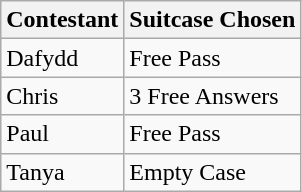<table class="wikitable">
<tr>
<th>Contestant</th>
<th>Suitcase Chosen</th>
</tr>
<tr>
<td>Dafydd</td>
<td>Free Pass</td>
</tr>
<tr>
<td>Chris</td>
<td>3 Free Answers</td>
</tr>
<tr>
<td>Paul</td>
<td>Free Pass</td>
</tr>
<tr>
<td>Tanya</td>
<td>Empty Case</td>
</tr>
</table>
